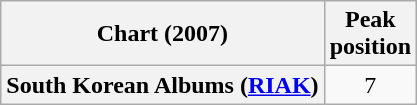<table class="wikitable plainrowheaders" style="text-align:center;">
<tr>
<th scope="col">Chart (2007)</th>
<th scope="col">Peak<br>position</th>
</tr>
<tr>
<th scope="row">South Korean Albums (<a href='#'>RIAK</a>)</th>
<td>7</td>
</tr>
</table>
